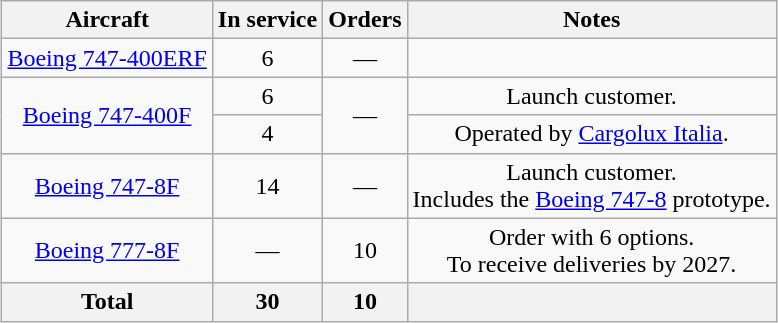<table class="wikitable" style="margin:1em auto; text-align:center">
<tr>
<th>Aircraft</th>
<th>In service</th>
<th>Orders</th>
<th>Notes</th>
</tr>
<tr>
<td><a href='#'>Boeing 747-400ERF</a></td>
<td>6</td>
<td>—</td>
<td></td>
</tr>
<tr>
<td rowspan="2"><a href='#'>Boeing 747-400F</a></td>
<td>6</td>
<td rowspan="2">—</td>
<td>Launch customer.</td>
</tr>
<tr>
<td>4</td>
<td>Operated by <a href='#'>Cargolux Italia</a>.</td>
</tr>
<tr>
<td><a href='#'>Boeing 747-8F</a></td>
<td>14</td>
<td>—</td>
<td>Launch customer.<br>Includes the <a href='#'>Boeing 747-8</a> prototype.</td>
</tr>
<tr>
<td><a href='#'>Boeing 777-8F</a></td>
<td>—</td>
<td>10</td>
<td>Order with 6 options.<br>To receive deliveries by 2027.</td>
</tr>
<tr>
<th>Total</th>
<th>30</th>
<th>10</th>
<th colspan="2"></th>
</tr>
</table>
